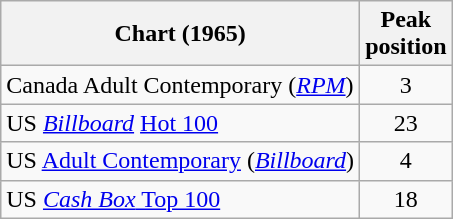<table class="wikitable sortable">
<tr>
<th align="left">Chart (1965)</th>
<th align="left">Peak<br>position</th>
</tr>
<tr>
<td>Canada Adult Contemporary (<em><a href='#'>RPM</a></em>)</td>
<td style="text-align:center;">3</td>
</tr>
<tr>
<td>US <em><a href='#'>Billboard</a></em> <a href='#'>Hot 100</a></td>
<td style="text-align:center;">23</td>
</tr>
<tr>
<td>US <a href='#'>Adult Contemporary</a> (<em><a href='#'>Billboard</a></em>)</td>
<td style="text-align:center;">4</td>
</tr>
<tr>
<td>US <a href='#'><em>Cash Box</em> Top 100</a></td>
<td style="text-align:center;">18</td>
</tr>
</table>
